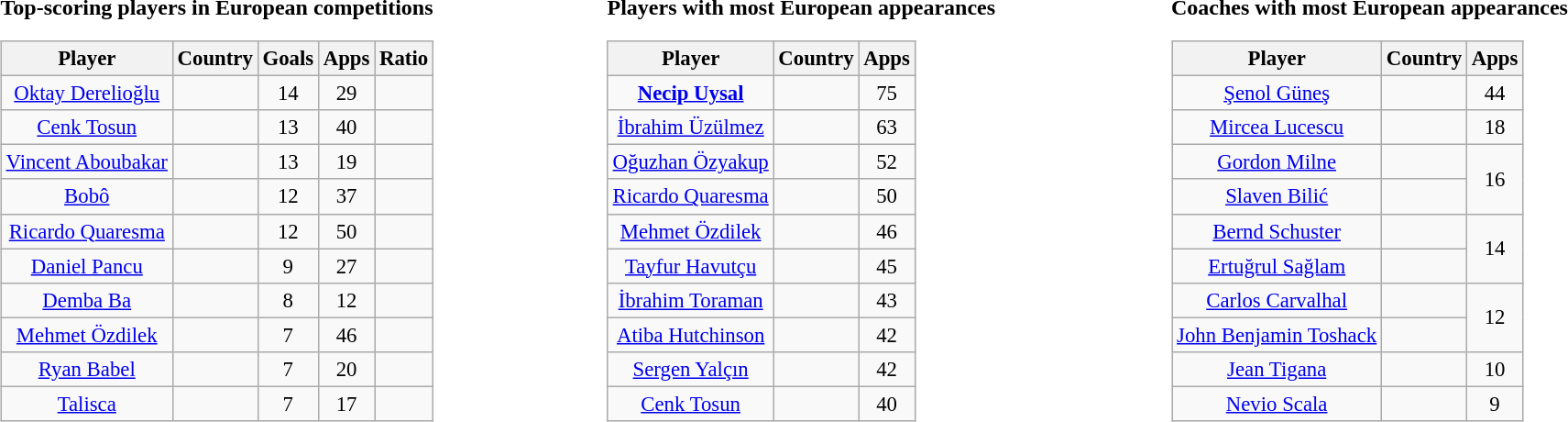<table>
<tr>
<td style="vertical-align:top; width:20%;"><br><strong>Top-scoring players in European competitions</strong><br><table class="wikitable" style="text-align: left; font-size:95%">
<tr>
<th>Player</th>
<th>Country</th>
<th>Goals</th>
<th>Apps</th>
<th>Ratio</th>
</tr>
<tr>
<td align=center><a href='#'>Oktay Derelioğlu</a></td>
<td></td>
<td align=center>14</td>
<td align=center>29</td>
<td align=center></td>
</tr>
<tr>
<td align=center><a href='#'>Cenk Tosun</a></td>
<td></td>
<td align=center>13</td>
<td align=center>40</td>
<td align=center></td>
</tr>
<tr>
<td align=center><a href='#'>Vincent Aboubakar</a></td>
<td></td>
<td align=center>13</td>
<td align=center>19</td>
<td align=center></td>
</tr>
<tr>
<td align=center><a href='#'>Bobô</a></td>
<td></td>
<td align=center>12</td>
<td align=center>37</td>
<td align=center></td>
</tr>
<tr>
<td align=center><a href='#'>Ricardo Quaresma</a></td>
<td></td>
<td align=center>12</td>
<td align=center>50</td>
<td align=center></td>
</tr>
<tr>
<td align=center><a href='#'>Daniel Pancu</a></td>
<td></td>
<td align=center>9</td>
<td align=center>27</td>
<td align=center></td>
</tr>
<tr>
<td align=center><a href='#'>Demba Ba</a></td>
<td></td>
<td align=center>8</td>
<td align=center>12</td>
<td align=center></td>
</tr>
<tr>
<td align=center><a href='#'>Mehmet Özdilek</a></td>
<td></td>
<td align=center>7</td>
<td align=center>46</td>
<td align=center></td>
</tr>
<tr>
<td align=center><a href='#'>Ryan Babel</a></td>
<td></td>
<td align=center>7</td>
<td align=center>20</td>
<td align=center></td>
</tr>
<tr>
<td align=center><a href='#'>Talisca</a></td>
<td></td>
<td align=center>7</td>
<td align=center>17</td>
<td align=center></td>
</tr>
</table>
</td>
<td style="vertical-align:top; width:20%;" ><br><strong>Players with most European appearances</strong><br><table class="wikitable" style="text-align: left; font-size:95%">
<tr>
<th>Player</th>
<th>Country</th>
<th>Apps</th>
</tr>
<tr>
<td align=center><strong><a href='#'>Necip Uysal</a></strong></td>
<td></td>
<td align=center>75</td>
</tr>
<tr>
<td align=center><a href='#'>İbrahim Üzülmez</a></td>
<td></td>
<td align=center>63</td>
</tr>
<tr>
<td align=center><a href='#'>Oğuzhan Özyakup</a></td>
<td></td>
<td align=center>52</td>
</tr>
<tr>
<td align=center><a href='#'>Ricardo Quaresma</a></td>
<td></td>
<td align=center>50</td>
</tr>
<tr>
<td align=center><a href='#'>Mehmet Özdilek</a></td>
<td></td>
<td align=center>46</td>
</tr>
<tr>
<td align=center><a href='#'>Tayfur Havutçu</a></td>
<td></td>
<td align=center>45</td>
</tr>
<tr>
<td align=center><a href='#'>İbrahim Toraman</a></td>
<td></td>
<td align=center>43</td>
</tr>
<tr>
<td align=center><a href='#'>Atiba Hutchinson</a></td>
<td></td>
<td align=center>42</td>
</tr>
<tr>
<td align=center><a href='#'>Sergen Yalçın</a></td>
<td></td>
<td align=center>42</td>
</tr>
<tr>
<td align=center><a href='#'>Cenk Tosun</a></td>
<td></td>
<td align=center>40</td>
</tr>
</table>
</td>
<td style="vertical-align:top; width:20%;" ><br><strong>Coaches with most European appearances</strong><br><table class="wikitable" style="text-align: left; font-size:95%">
<tr>
<th>Player</th>
<th>Country</th>
<th>Apps</th>
</tr>
<tr>
<td align=center><a href='#'>Şenol Güneş</a></td>
<td></td>
<td align=center>44</td>
</tr>
<tr>
<td align=center><a href='#'>Mircea Lucescu</a></td>
<td></td>
<td align=center>18</td>
</tr>
<tr>
<td align=center><a href='#'>Gordon Milne</a></td>
<td></td>
<td align=center rowspan=2>16</td>
</tr>
<tr>
<td align=center><a href='#'>Slaven Bilić</a></td>
<td></td>
</tr>
<tr>
<td align=center><a href='#'>Bernd Schuster</a></td>
<td></td>
<td align=center rowspan=2>14</td>
</tr>
<tr>
<td align=center><a href='#'>Ertuğrul Sağlam</a></td>
<td></td>
</tr>
<tr>
<td align=center><a href='#'>Carlos Carvalhal</a></td>
<td></td>
<td align=center rowspan=2>12</td>
</tr>
<tr>
<td align=center><a href='#'>John Benjamin Toshack</a></td>
<td></td>
</tr>
<tr>
<td align=center><a href='#'>Jean Tigana</a></td>
<td></td>
<td align=center>10</td>
</tr>
<tr>
<td align=center><a href='#'>Nevio Scala</a></td>
<td></td>
<td align=center>9</td>
</tr>
</table>
</td>
</tr>
</table>
